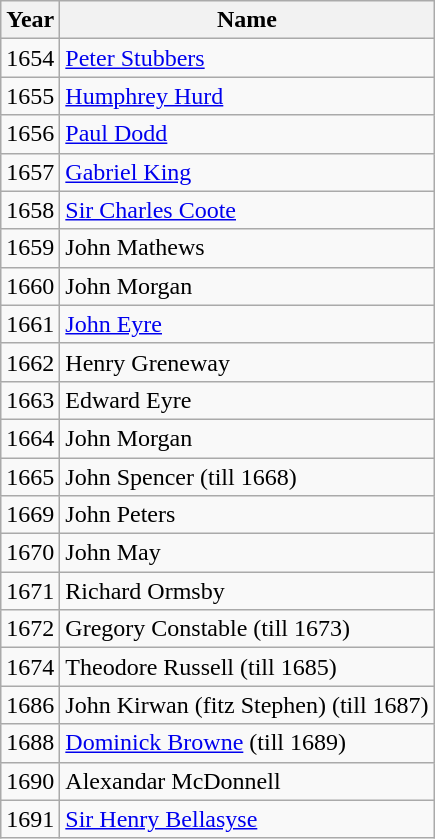<table class="wikitable">
<tr>
<th>Year</th>
<th>Name</th>
</tr>
<tr>
<td>1654</td>
<td><a href='#'>Peter Stubbers</a></td>
</tr>
<tr>
<td>1655</td>
<td><a href='#'>Humphrey Hurd</a></td>
</tr>
<tr>
<td>1656</td>
<td><a href='#'>Paul Dodd</a></td>
</tr>
<tr>
<td>1657</td>
<td><a href='#'>Gabriel King</a></td>
</tr>
<tr>
<td>1658</td>
<td><a href='#'>Sir Charles Coote</a></td>
</tr>
<tr>
<td>1659</td>
<td>John Mathews</td>
</tr>
<tr>
<td>1660</td>
<td>John Morgan</td>
</tr>
<tr>
<td>1661</td>
<td><a href='#'>John Eyre</a></td>
</tr>
<tr>
<td>1662</td>
<td>Henry Greneway</td>
</tr>
<tr>
<td>1663</td>
<td>Edward Eyre</td>
</tr>
<tr>
<td>1664</td>
<td>John Morgan</td>
</tr>
<tr>
<td>1665</td>
<td>John Spencer (till 1668)</td>
</tr>
<tr>
<td>1669</td>
<td>John Peters</td>
</tr>
<tr>
<td>1670</td>
<td>John May</td>
</tr>
<tr>
<td>1671</td>
<td>Richard Ormsby</td>
</tr>
<tr>
<td>1672</td>
<td>Gregory Constable (till 1673)</td>
</tr>
<tr>
<td>1674</td>
<td>Theodore Russell (till 1685)</td>
</tr>
<tr>
<td>1686</td>
<td>John Kirwan (fitz Stephen) (till 1687)</td>
</tr>
<tr>
<td>1688</td>
<td><a href='#'>Dominick Browne</a> (till 1689)</td>
</tr>
<tr>
<td>1690</td>
<td>Alexandar McDonnell</td>
</tr>
<tr>
<td>1691</td>
<td><a href='#'>Sir Henry Bellasyse</a></td>
</tr>
</table>
